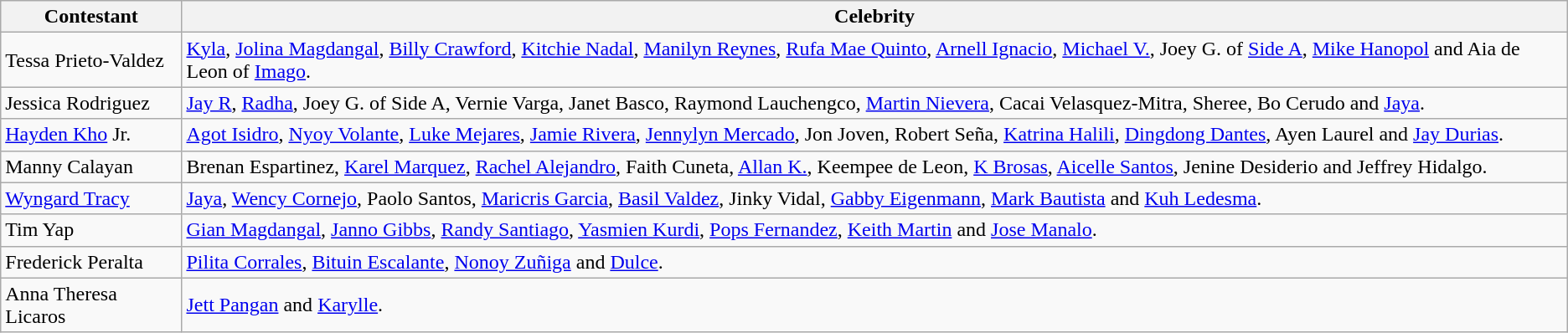<table class="wikitable">
<tr>
<th>Contestant</th>
<th>Celebrity</th>
</tr>
<tr>
<td>Tessa Prieto-Valdez</td>
<td><a href='#'>Kyla</a>, <a href='#'>Jolina Magdangal</a>, <a href='#'>Billy Crawford</a>, <a href='#'>Kitchie Nadal</a>, <a href='#'>Manilyn Reynes</a>, <a href='#'>Rufa Mae Quinto</a>, <a href='#'>Arnell Ignacio</a>, <a href='#'>Michael V.</a>, Joey G. of <a href='#'>Side A</a>, <a href='#'>Mike Hanopol</a> and Aia de Leon of <a href='#'>Imago</a>.</td>
</tr>
<tr>
<td>Jessica Rodriguez</td>
<td><a href='#'>Jay R</a>, <a href='#'>Radha</a>, Joey G. of Side A, Vernie Varga, Janet Basco, Raymond Lauchengco, <a href='#'>Martin Nievera</a>, Cacai Velasquez-Mitra, Sheree, Bo Cerudo and <a href='#'>Jaya</a>.</td>
</tr>
<tr>
<td><a href='#'>Hayden Kho</a> Jr.</td>
<td><a href='#'>Agot Isidro</a>, <a href='#'>Nyoy Volante</a>, <a href='#'>Luke Mejares</a>, <a href='#'>Jamie Rivera</a>, <a href='#'>Jennylyn Mercado</a>, Jon Joven, Robert Seña, <a href='#'>Katrina Halili</a>, <a href='#'>Dingdong Dantes</a>, Ayen Laurel and <a href='#'>Jay Durias</a>.</td>
</tr>
<tr>
<td>Manny Calayan</td>
<td>Brenan Espartinez, <a href='#'>Karel Marquez</a>, <a href='#'>Rachel Alejandro</a>, Faith Cuneta, <a href='#'>Allan K.</a>, Keempee de Leon, <a href='#'>K Brosas</a>, <a href='#'>Aicelle Santos</a>, Jenine Desiderio and Jeffrey Hidalgo.</td>
</tr>
<tr>
<td><a href='#'>Wyngard Tracy</a></td>
<td><a href='#'>Jaya</a>, <a href='#'>Wency Cornejo</a>, Paolo Santos, <a href='#'>Maricris Garcia</a>, <a href='#'>Basil Valdez</a>, Jinky Vidal, <a href='#'>Gabby Eigenmann</a>, <a href='#'>Mark Bautista</a> and <a href='#'>Kuh Ledesma</a>.</td>
</tr>
<tr>
<td>Tim Yap</td>
<td><a href='#'>Gian Magdangal</a>, <a href='#'>Janno Gibbs</a>, <a href='#'>Randy Santiago</a>, <a href='#'>Yasmien Kurdi</a>, <a href='#'>Pops Fernandez</a>, <a href='#'>Keith Martin</a> and <a href='#'>Jose Manalo</a>.</td>
</tr>
<tr>
<td>Frederick Peralta</td>
<td><a href='#'>Pilita Corrales</a>, <a href='#'>Bituin Escalante</a>, <a href='#'>Nonoy Zuñiga</a> and <a href='#'>Dulce</a>.</td>
</tr>
<tr>
<td>Anna Theresa Licaros</td>
<td><a href='#'>Jett Pangan</a> and <a href='#'>Karylle</a>.</td>
</tr>
</table>
